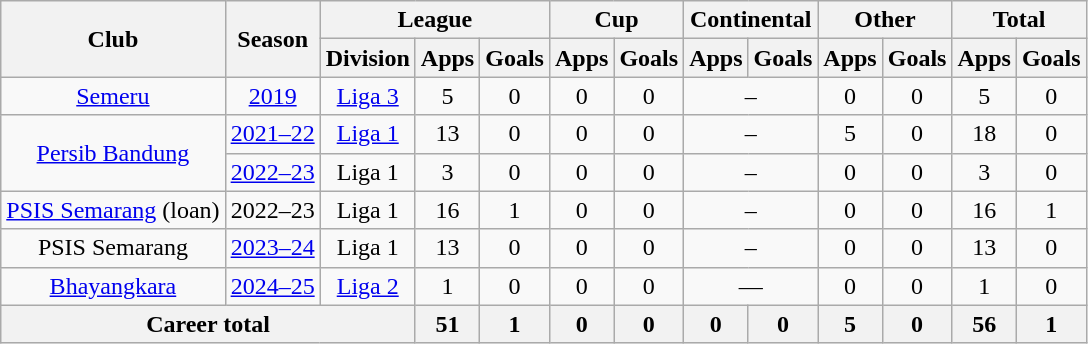<table class="wikitable" style="text-align: center">
<tr>
<th rowspan="2">Club</th>
<th rowspan="2">Season</th>
<th colspan="3">League</th>
<th colspan="2">Cup</th>
<th colspan="2">Continental</th>
<th colspan="2">Other</th>
<th colspan="2">Total</th>
</tr>
<tr>
<th>Division</th>
<th>Apps</th>
<th>Goals</th>
<th>Apps</th>
<th>Goals</th>
<th>Apps</th>
<th>Goals</th>
<th>Apps</th>
<th>Goals</th>
<th>Apps</th>
<th>Goals</th>
</tr>
<tr>
<td rowspan="1"><a href='#'>Semeru</a></td>
<td><a href='#'>2019</a></td>
<td rowspan="1" valign="center"><a href='#'>Liga 3</a></td>
<td>5</td>
<td>0</td>
<td>0</td>
<td>0</td>
<td colspan="2">–</td>
<td>0</td>
<td>0</td>
<td>5</td>
<td>0</td>
</tr>
<tr>
<td rowspan="2"><a href='#'>Persib Bandung</a></td>
<td><a href='#'>2021–22</a></td>
<td rowspan="1" valign="center"><a href='#'>Liga 1</a></td>
<td>13</td>
<td>0</td>
<td>0</td>
<td>0</td>
<td colspan="2">–</td>
<td>5</td>
<td>0</td>
<td>18</td>
<td>0</td>
</tr>
<tr>
<td><a href='#'>2022–23</a></td>
<td rowspan="1" valign="center">Liga 1</td>
<td>3</td>
<td>0</td>
<td>0</td>
<td>0</td>
<td colspan=2>–</td>
<td>0</td>
<td>0</td>
<td>3</td>
<td>0</td>
</tr>
<tr>
<td><a href='#'>PSIS Semarang</a> (loan)</td>
<td>2022–23</td>
<td>Liga 1</td>
<td>16</td>
<td>1</td>
<td>0</td>
<td>0</td>
<td colspan="2">–</td>
<td>0</td>
<td>0</td>
<td>16</td>
<td>1</td>
</tr>
<tr>
<td>PSIS Semarang</td>
<td><a href='#'>2023–24</a></td>
<td>Liga 1</td>
<td>13</td>
<td>0</td>
<td>0</td>
<td>0</td>
<td colspan="2">–</td>
<td>0</td>
<td>0</td>
<td>13</td>
<td>0</td>
</tr>
<tr>
<td><a href='#'>Bhayangkara</a></td>
<td><a href='#'>2024–25</a></td>
<td valign="center"><a href='#'>Liga 2</a></td>
<td>1</td>
<td>0</td>
<td>0</td>
<td>0</td>
<td colspan=2>—</td>
<td>0</td>
<td>0</td>
<td>1</td>
<td>0</td>
</tr>
<tr>
<th colspan=3>Career total</th>
<th>51</th>
<th>1</th>
<th>0</th>
<th>0</th>
<th>0</th>
<th>0</th>
<th>5</th>
<th>0</th>
<th>56</th>
<th>1</th>
</tr>
</table>
